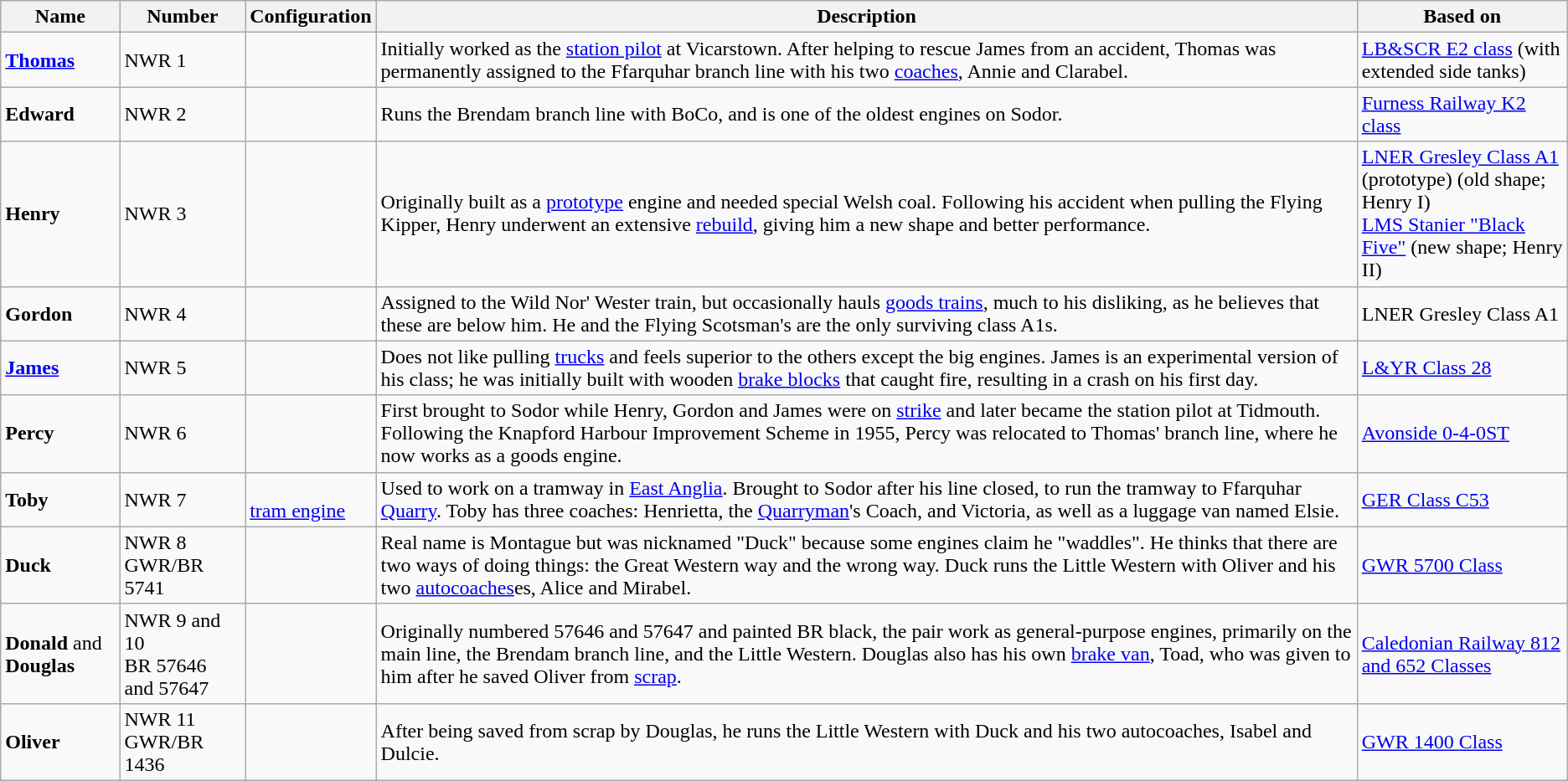<table class="wikitable">
<tr>
<th>Name</th>
<th>Number</th>
<th>Configuration</th>
<th>Description</th>
<th width=160>Based on</th>
</tr>
<tr>
<td><strong><a href='#'>Thomas</a></strong></td>
<td>NWR 1</td>
<td></td>
<td>Initially worked as the <a href='#'>station pilot</a> at Vicarstown. After helping to rescue James from an accident, Thomas was permanently assigned to the Ffarquhar branch line with his two <a href='#'>coaches</a>, Annie and Clarabel.</td>
<td><a href='#'>LB&SCR E2 class</a> (with extended side tanks)</td>
</tr>
<tr>
<td><strong>Edward</strong></td>
<td>NWR 2</td>
<td></td>
<td>Runs the Brendam branch line with BoCo, and is one of the oldest engines on Sodor.</td>
<td><a href='#'>Furness Railway K2 class</a></td>
</tr>
<tr>
<td><strong>Henry</strong></td>
<td>NWR 3</td>
<td></td>
<td>Originally built as a <a href='#'>prototype</a> engine and needed special Welsh coal. Following his accident when pulling the Flying Kipper, Henry underwent an extensive <a href='#'>rebuild</a>, giving him a new shape and better performance.</td>
<td><a href='#'>LNER Gresley Class A1</a> (prototype) (old shape; Henry I)<br><a href='#'>LMS Stanier "Black Five"</a> (new shape; Henry II)</td>
</tr>
<tr>
<td><strong>Gordon</strong></td>
<td>NWR 4</td>
<td></td>
<td>Assigned to the Wild Nor' Wester train, but occasionally hauls <a href='#'>goods trains</a>, much to his disliking, as he believes that these are below him. He and the Flying Scotsman's are the only surviving class A1s.</td>
<td>LNER Gresley Class A1</td>
</tr>
<tr>
<td><strong><a href='#'>James</a></strong></td>
<td>NWR 5</td>
<td></td>
<td>Does not like pulling <a href='#'>trucks</a> and feels superior to the others except the big engines. James is an experimental version of his class; he was initially built with wooden <a href='#'>brake blocks</a> that caught fire, resulting in a crash on his first day.</td>
<td><a href='#'>L&YR Class 28</a></td>
</tr>
<tr>
<td><strong>Percy</strong></td>
<td>NWR 6</td>
<td></td>
<td>First brought to Sodor while Henry, Gordon and James were on <a href='#'>strike</a> and later became the station pilot at Tidmouth. Following the Knapford Harbour Improvement Scheme in 1955, Percy was relocated to Thomas' branch line, where he now works as a goods engine.</td>
<td><a href='#'>Avonside 0-4-0ST</a></td>
</tr>
<tr>
<td><strong>Toby</strong></td>
<td>NWR 7</td>
<td><br><a href='#'>tram engine</a></td>
<td>Used to work on a tramway in <a href='#'>East Anglia</a>. Brought to Sodor after his line closed, to run the tramway to Ffarquhar <a href='#'>Quarry</a>. Toby has three coaches: Henrietta, the <a href='#'>Quarryman</a>'s Coach, and Victoria, as well as a luggage van named Elsie.</td>
<td><a href='#'>GER Class C53</a></td>
</tr>
<tr>
<td><strong>Duck</strong></td>
<td>NWR 8<br>GWR/BR 5741</td>
<td></td>
<td>Real name is Montague but was nicknamed "Duck" because some engines claim he "waddles". He thinks that there are two ways of doing things: the Great Western way and the wrong way. Duck runs the Little Western with Oliver and his two <a href='#'>autocoaches</a>es, Alice and Mirabel.</td>
<td><a href='#'>GWR 5700 Class</a></td>
</tr>
<tr>
<td><strong>Donald</strong> and  <strong>Douglas</strong></td>
<td>NWR 9 and 10<br>BR 57646 and 57647</td>
<td></td>
<td>Originally numbered 57646 and 57647 and painted BR black, the pair work as general-purpose engines, primarily on the main line, the Brendam branch line, and the Little Western. Douglas also has his own <a href='#'>brake van</a>, Toad, who was given to him after he saved Oliver from <a href='#'>scrap</a>.</td>
<td><a href='#'>Caledonian Railway 812 and 652 Classes</a></td>
</tr>
<tr>
<td><strong>Oliver</strong></td>
<td>NWR 11<br>GWR/BR 1436</td>
<td></td>
<td>After being saved from scrap by Douglas, he runs the Little Western with Duck and his two autocoaches, Isabel and Dulcie.</td>
<td><a href='#'>GWR 1400 Class</a></td>
</tr>
</table>
